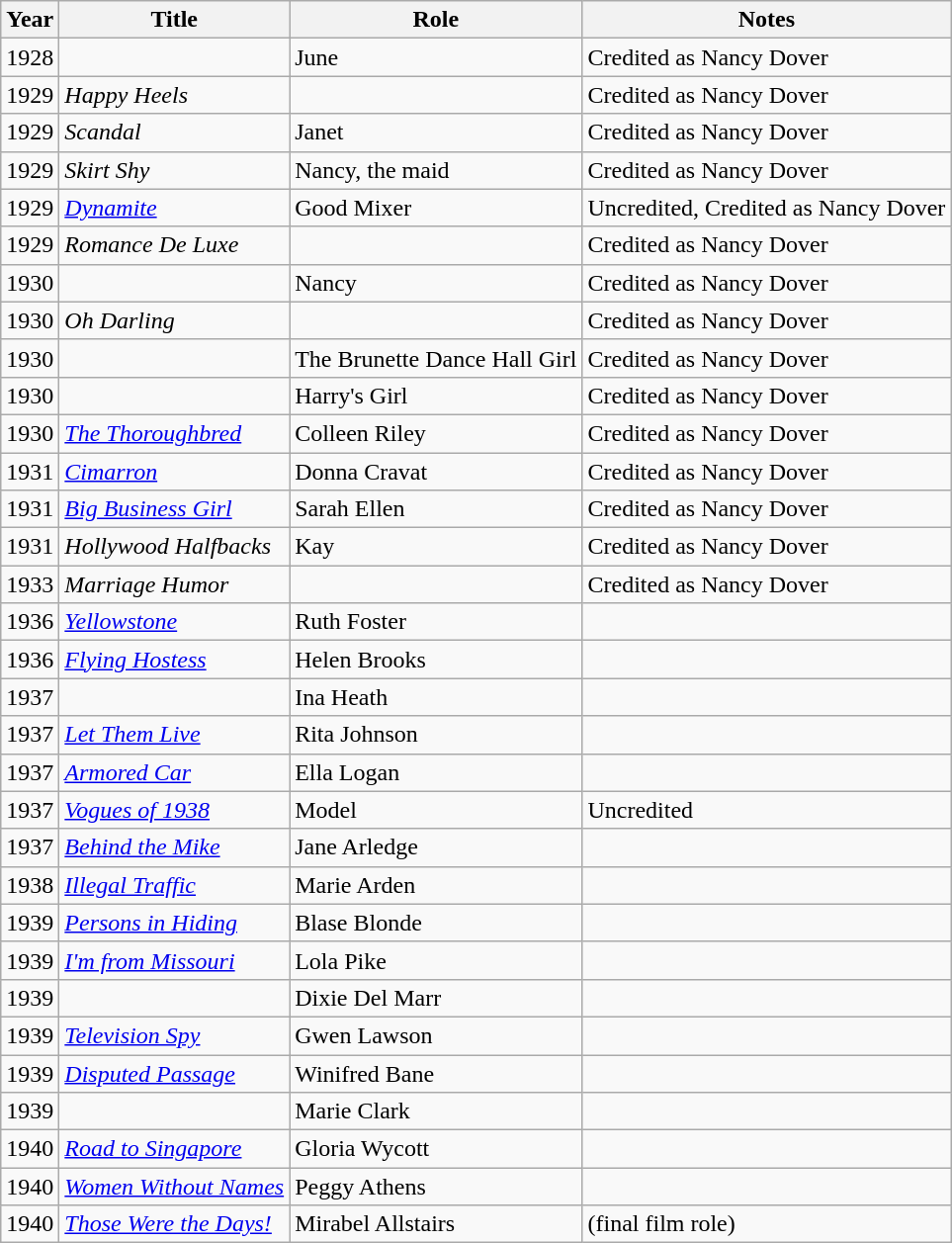<table class="wikitable sortable">
<tr>
<th>Year</th>
<th>Title</th>
<th>Role</th>
<th class="unsortable">Notes</th>
</tr>
<tr>
<td>1928</td>
<td><em></em></td>
<td>June</td>
<td>Credited as Nancy Dover</td>
</tr>
<tr>
<td>1929</td>
<td><em>Happy Heels</em></td>
<td></td>
<td>Credited as Nancy Dover</td>
</tr>
<tr>
<td>1929</td>
<td><em>Scandal</em></td>
<td>Janet</td>
<td>Credited as Nancy Dover</td>
</tr>
<tr>
<td>1929</td>
<td><em>Skirt Shy</em></td>
<td>Nancy, the maid</td>
<td>Credited as Nancy Dover</td>
</tr>
<tr>
<td>1929</td>
<td><em><a href='#'>Dynamite</a></em></td>
<td>Good Mixer</td>
<td>Uncredited, Credited as Nancy Dover</td>
</tr>
<tr>
<td>1929</td>
<td><em>Romance De Luxe</em></td>
<td></td>
<td>Credited as Nancy Dover</td>
</tr>
<tr>
<td>1930</td>
<td><em></em></td>
<td>Nancy</td>
<td>Credited as Nancy Dover</td>
</tr>
<tr>
<td>1930</td>
<td><em>Oh Darling</em></td>
<td></td>
<td>Credited as Nancy Dover</td>
</tr>
<tr>
<td>1930</td>
<td><em> </em></td>
<td>The Brunette Dance Hall Girl</td>
<td>Credited as Nancy Dover</td>
</tr>
<tr>
<td>1930</td>
<td><em></em></td>
<td>Harry's Girl</td>
<td>Credited as Nancy Dover</td>
</tr>
<tr>
<td>1930</td>
<td><em><a href='#'>The Thoroughbred</a></em></td>
<td>Colleen Riley</td>
<td>Credited as Nancy Dover</td>
</tr>
<tr>
<td>1931</td>
<td><em><a href='#'>Cimarron</a></em></td>
<td>Donna Cravat</td>
<td>Credited as Nancy Dover</td>
</tr>
<tr>
<td>1931</td>
<td><em><a href='#'>Big Business Girl</a> </em></td>
<td>Sarah Ellen</td>
<td>Credited as Nancy Dover</td>
</tr>
<tr>
<td>1931</td>
<td><em>Hollywood Halfbacks</em></td>
<td>Kay</td>
<td>Credited as Nancy Dover</td>
</tr>
<tr>
<td>1933</td>
<td><em>Marriage Humor</em></td>
<td></td>
<td>Credited as Nancy Dover</td>
</tr>
<tr>
<td>1936</td>
<td><em><a href='#'>Yellowstone</a></em></td>
<td>Ruth Foster</td>
<td></td>
</tr>
<tr>
<td>1936</td>
<td><em><a href='#'>Flying Hostess</a></em></td>
<td>Helen Brooks</td>
<td></td>
</tr>
<tr>
<td>1937</td>
<td><em></em></td>
<td>Ina Heath</td>
<td></td>
</tr>
<tr>
<td>1937</td>
<td><em><a href='#'>Let Them Live</a></em></td>
<td>Rita Johnson</td>
<td></td>
</tr>
<tr>
<td>1937</td>
<td><em><a href='#'>Armored Car</a></em></td>
<td>Ella Logan</td>
<td></td>
</tr>
<tr>
<td>1937</td>
<td><em><a href='#'>Vogues of 1938</a></em></td>
<td>Model</td>
<td>Uncredited</td>
</tr>
<tr>
<td>1937</td>
<td><em><a href='#'>Behind the Mike</a></em></td>
<td>Jane Arledge</td>
<td></td>
</tr>
<tr>
<td>1938</td>
<td><em><a href='#'>Illegal Traffic</a></em></td>
<td>Marie Arden</td>
<td></td>
</tr>
<tr>
<td>1939</td>
<td><em><a href='#'>Persons in Hiding</a></em></td>
<td>Blase Blonde</td>
<td></td>
</tr>
<tr>
<td>1939</td>
<td><em><a href='#'>I'm from Missouri</a></em></td>
<td>Lola Pike</td>
<td></td>
</tr>
<tr>
<td>1939</td>
<td><em></em></td>
<td>Dixie Del Marr</td>
<td></td>
</tr>
<tr>
<td>1939</td>
<td><em><a href='#'>Television Spy</a></em></td>
<td>Gwen Lawson</td>
<td></td>
</tr>
<tr>
<td>1939</td>
<td><em><a href='#'>Disputed Passage</a></em></td>
<td>Winifred Bane</td>
<td></td>
</tr>
<tr>
<td>1939</td>
<td><em></em></td>
<td>Marie Clark</td>
<td></td>
</tr>
<tr>
<td>1940</td>
<td><em><a href='#'>Road to Singapore</a></em></td>
<td>Gloria Wycott</td>
<td></td>
</tr>
<tr>
<td>1940</td>
<td><em><a href='#'>Women Without Names</a></em></td>
<td>Peggy Athens</td>
<td></td>
</tr>
<tr>
<td>1940</td>
<td><em><a href='#'>Those Were the Days!</a></em></td>
<td>Mirabel Allstairs</td>
<td>(final film role)</td>
</tr>
</table>
